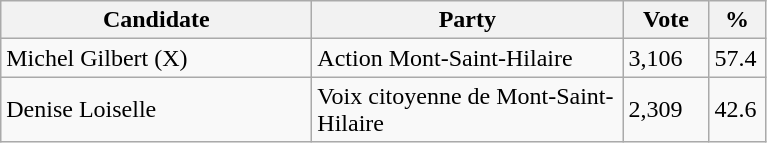<table class="wikitable">
<tr>
<th bgcolor="#DDDDFF" width="200px">Candidate</th>
<th bgcolor="#DDDDFF" width="200px">Party</th>
<th bgcolor="#DDDDFF" width="50px">Vote</th>
<th bgcolor="#DDDDFF" width="30px">%</th>
</tr>
<tr>
<td>Michel Gilbert (X)</td>
<td>Action Mont-Saint-Hilaire</td>
<td>3,106</td>
<td>57.4</td>
</tr>
<tr>
<td>Denise Loiselle</td>
<td>Voix citoyenne de Mont-Saint-Hilaire</td>
<td>2,309</td>
<td>42.6</td>
</tr>
</table>
